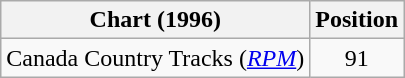<table class="wikitable">
<tr>
<th scope="col">Chart (1996)</th>
<th scope="col">Position</th>
</tr>
<tr>
<td>Canada Country Tracks (<em><a href='#'>RPM</a></em>)</td>
<td align="center">91</td>
</tr>
</table>
